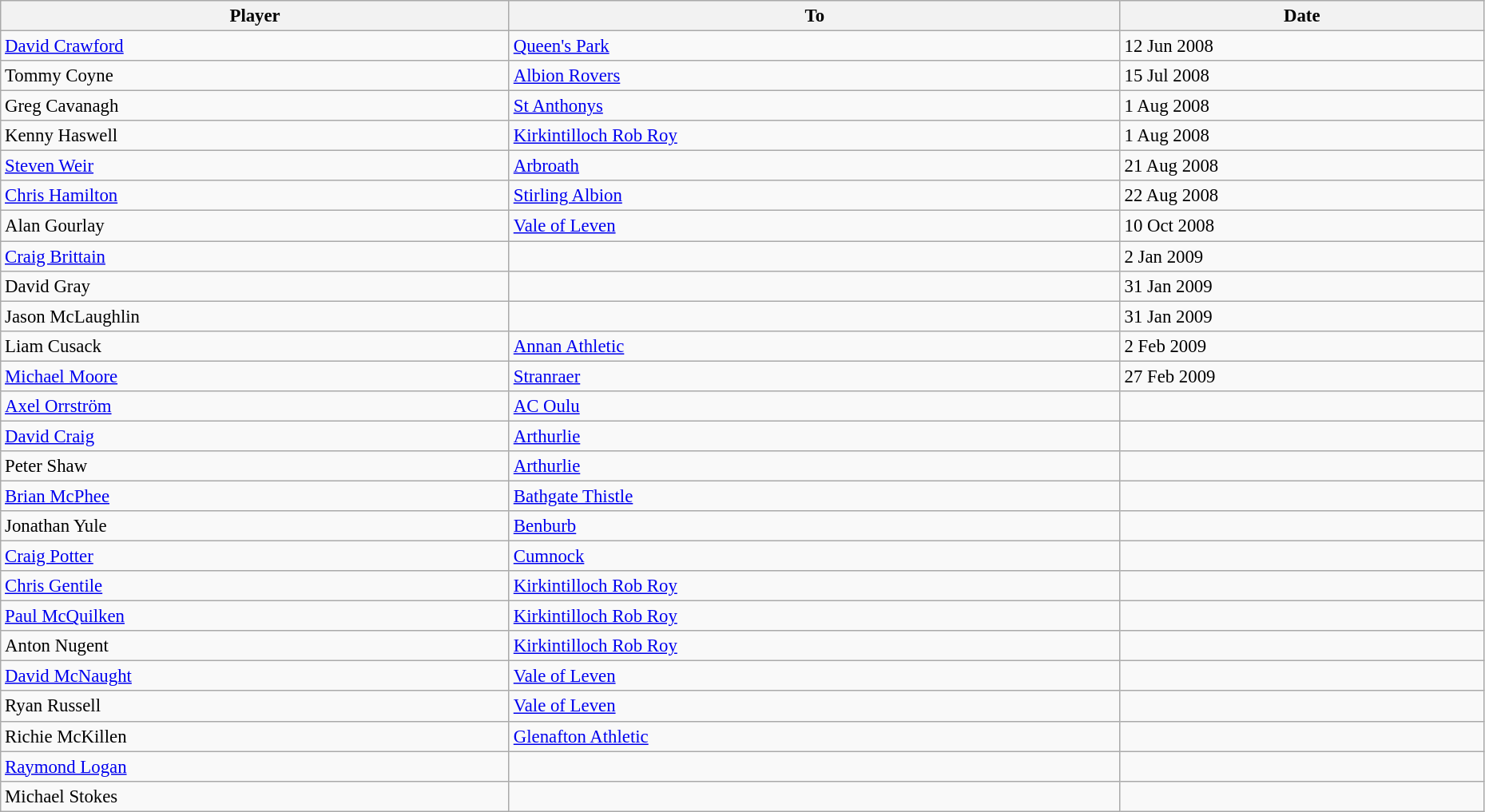<table class="wikitable" style="text-align:center; font-size:95%;width:98%; text-align:left">
<tr>
<th>Player</th>
<th>To</th>
<th>Date</th>
</tr>
<tr>
<td> <a href='#'>David Crawford</a></td>
<td> <a href='#'>Queen's Park</a></td>
<td>12 Jun 2008</td>
</tr>
<tr>
<td> Tommy Coyne</td>
<td> <a href='#'>Albion Rovers</a></td>
<td>15 Jul 2008</td>
</tr>
<tr>
<td> Greg Cavanagh</td>
<td> <a href='#'>St Anthonys</a></td>
<td>1 Aug 2008</td>
</tr>
<tr>
<td> Kenny Haswell</td>
<td> <a href='#'>Kirkintilloch Rob Roy</a></td>
<td>1 Aug 2008</td>
</tr>
<tr>
<td> <a href='#'>Steven Weir</a></td>
<td> <a href='#'>Arbroath</a></td>
<td>21 Aug 2008</td>
</tr>
<tr>
<td> <a href='#'>Chris Hamilton</a></td>
<td> <a href='#'>Stirling Albion</a></td>
<td>22 Aug 2008</td>
</tr>
<tr>
<td> Alan Gourlay</td>
<td> <a href='#'>Vale of Leven</a></td>
<td>10 Oct 2008</td>
</tr>
<tr>
<td> <a href='#'>Craig Brittain</a></td>
<td></td>
<td>2 Jan 2009</td>
</tr>
<tr>
<td> David Gray</td>
<td></td>
<td>31 Jan 2009</td>
</tr>
<tr>
<td> Jason McLaughlin</td>
<td></td>
<td>31 Jan 2009</td>
</tr>
<tr>
<td> Liam Cusack</td>
<td> <a href='#'>Annan Athletic</a></td>
<td>2 Feb 2009</td>
</tr>
<tr>
<td> <a href='#'>Michael Moore</a></td>
<td> <a href='#'>Stranraer</a></td>
<td>27 Feb 2009</td>
</tr>
<tr>
<td> <a href='#'>Axel Orrström</a></td>
<td> <a href='#'>AC Oulu</a></td>
<td></td>
</tr>
<tr>
<td> <a href='#'>David Craig</a></td>
<td> <a href='#'>Arthurlie</a></td>
<td></td>
</tr>
<tr>
<td> Peter Shaw</td>
<td> <a href='#'>Arthurlie</a></td>
<td></td>
</tr>
<tr>
<td> <a href='#'>Brian McPhee</a></td>
<td> <a href='#'>Bathgate Thistle</a></td>
<td></td>
</tr>
<tr>
<td> Jonathan Yule</td>
<td> <a href='#'>Benburb</a></td>
<td></td>
</tr>
<tr>
<td> <a href='#'>Craig Potter</a></td>
<td> <a href='#'>Cumnock</a></td>
<td></td>
</tr>
<tr>
<td> <a href='#'>Chris Gentile</a></td>
<td> <a href='#'>Kirkintilloch Rob Roy</a></td>
<td></td>
</tr>
<tr>
<td> <a href='#'>Paul McQuilken</a></td>
<td> <a href='#'>Kirkintilloch Rob Roy</a></td>
<td></td>
</tr>
<tr>
<td> Anton Nugent</td>
<td> <a href='#'>Kirkintilloch Rob Roy</a></td>
<td></td>
</tr>
<tr>
<td> <a href='#'>David McNaught</a></td>
<td> <a href='#'>Vale of Leven</a></td>
<td></td>
</tr>
<tr>
<td> Ryan Russell</td>
<td> <a href='#'>Vale of Leven</a></td>
<td></td>
</tr>
<tr>
<td> Richie McKillen</td>
<td> <a href='#'>Glenafton Athletic</a></td>
<td></td>
</tr>
<tr>
<td> <a href='#'>Raymond Logan</a></td>
<td></td>
<td></td>
</tr>
<tr>
<td> Michael Stokes</td>
<td></td>
<td></td>
</tr>
</table>
